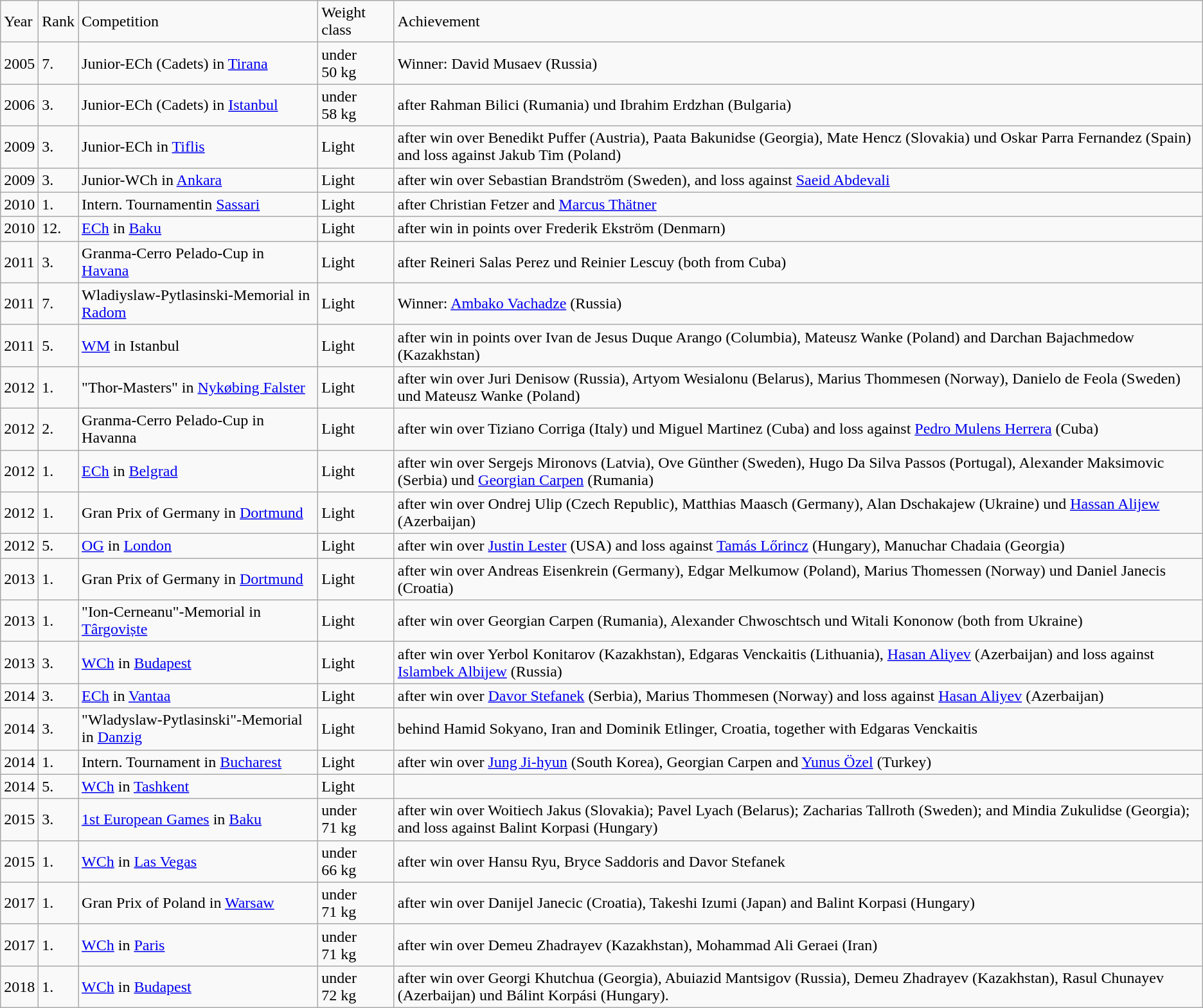<table class="wikitable">
<tr>
<td>Year</td>
<td>Rank</td>
<td>Competition</td>
<td>Weight class</td>
<td>Achievement</td>
</tr>
<tr>
<td>2005</td>
<td>7.</td>
<td>Junior-ECh (Cadets) in <a href='#'>Tirana</a></td>
<td>under 50 kg</td>
<td>Winner: David Musaev (Russia)</td>
</tr>
<tr>
<td>2006</td>
<td>3.</td>
<td>Junior-ECh (Cadets) in <a href='#'>Istanbul</a></td>
<td>under 58 kg</td>
<td>after Rahman Bilici (Rumania) und Ibrahim Erdzhan (Bulgaria)</td>
</tr>
<tr>
<td>2009</td>
<td>3.</td>
<td>Junior-ECh in <a href='#'>Tiflis</a></td>
<td>Light</td>
<td>after win over Benedikt Puffer (Austria), Paata Bakunidse (Georgia), Mate Hencz (Slovakia) und Oskar Parra Fernandez (Spain) and loss against Jakub Tim (Poland)</td>
</tr>
<tr>
<td>2009</td>
<td>3.</td>
<td>Junior-WCh in <a href='#'>Ankara</a></td>
<td>Light</td>
<td>after win over Sebastian Brandström (Sweden), and loss against <a href='#'>Saeid Abdevali</a></td>
</tr>
<tr>
<td>2010</td>
<td>1.</td>
<td>Intern. Tournamentin <a href='#'>Sassari</a></td>
<td>Light</td>
<td>after Christian Fetzer and <a href='#'>Marcus Thätner</a></td>
</tr>
<tr>
<td>2010</td>
<td>12.</td>
<td><a href='#'>ECh</a> in <a href='#'>Baku</a></td>
<td>Light</td>
<td>after win in points over Frederik Ekström (Denmarn)</td>
</tr>
<tr>
<td>2011</td>
<td>3.</td>
<td>Granma-Cerro Pelado-Cup in <a href='#'>Havana</a></td>
<td>Light</td>
<td>after Reineri Salas Perez und Reinier Lescuy (both from Cuba)</td>
</tr>
<tr>
<td>2011</td>
<td>7.</td>
<td>Wladiyslaw-Pytlasinski-Memorial in <a href='#'>Radom</a></td>
<td>Light</td>
<td>Winner: <a href='#'>Ambako Vachadze</a> (Russia)</td>
</tr>
<tr>
<td>2011</td>
<td>5.</td>
<td><a href='#'>WM</a> in Istanbul</td>
<td>Light</td>
<td>after win in points over Ivan de Jesus Duque Arango (Columbia), Mateusz Wanke (Poland) and Darchan Bajachmedow (Kazakhstan)</td>
</tr>
<tr>
<td>2012</td>
<td>1.</td>
<td>"Thor-Masters" in <a href='#'>Nykøbing Falster</a></td>
<td>Light</td>
<td>after win over Juri Denisow (Russia), Artyom Wesialonu (Belarus), Marius Thommesen (Norway), Danielo de Feola (Sweden) und Mateusz Wanke (Poland)</td>
</tr>
<tr>
<td>2012</td>
<td>2.</td>
<td>Granma-Cerro Pelado-Cup in Havanna</td>
<td>Light</td>
<td>after win over Tiziano Corriga (Italy) und Miguel Martinez (Cuba) and loss against <a href='#'>Pedro Mulens Herrera</a> (Cuba)</td>
</tr>
<tr>
<td>2012</td>
<td>1.</td>
<td><a href='#'>ECh</a> in <a href='#'>Belgrad</a></td>
<td>Light</td>
<td>after win over Sergejs Mironovs (Latvia), Ove Günther (Sweden), Hugo Da Silva Passos (Portugal), Alexander Maksimovic (Serbia) und <a href='#'>Georgian Carpen</a> (Rumania)</td>
</tr>
<tr>
<td>2012</td>
<td>1.</td>
<td>Gran Prix of Germany in <a href='#'>Dortmund</a></td>
<td>Light</td>
<td>after win over Ondrej Ulip (Czech Republic), Matthias Maasch (Germany), Alan Dschakajew (Ukraine) und <a href='#'>Hassan Alijew</a> (Azerbaijan)</td>
</tr>
<tr>
<td>2012</td>
<td>5.</td>
<td><a href='#'>OG</a> in <a href='#'>London</a></td>
<td>Light</td>
<td>after win over <a href='#'>Justin Lester</a> (USA) and loss against <a href='#'>Tamás Lőrincz</a> (Hungary), Manuchar Chadaia (Georgia)</td>
</tr>
<tr>
<td>2013</td>
<td>1.</td>
<td>Gran Prix of Germany in <a href='#'>Dortmund</a></td>
<td>Light</td>
<td>after win over Andreas Eisenkrein (Germany), Edgar Melkumow (Poland), Marius Thomessen (Norway) und Daniel Janecis (Croatia)</td>
</tr>
<tr>
<td>2013</td>
<td>1.</td>
<td>"Ion-Cerneanu"-Memorial in <a href='#'>Târgoviște</a></td>
<td>Light</td>
<td>after win over Georgian Carpen (Rumania), Alexander Chwoschtsch und Witali Kononow (both from Ukraine)</td>
</tr>
<tr>
<td>2013</td>
<td>3.</td>
<td><a href='#'>WCh</a> in <a href='#'>Budapest</a></td>
<td>Light</td>
<td>after win over Yerbol Konitarov (Kazakhstan), Edgaras Venckaitis (Lithuania), <a href='#'>Hasan Aliyev</a> (Azerbaijan) and loss against <a href='#'>Islambek Albijew</a> (Russia)</td>
</tr>
<tr>
<td>2014</td>
<td>3.</td>
<td><a href='#'>ECh</a> in <a href='#'>Vantaa</a></td>
<td>Light</td>
<td>after win over <a href='#'>Davor Stefanek</a> (Serbia), Marius Thommesen (Norway) and loss against <a href='#'>Hasan Aliyev</a> (Azerbaijan)</td>
</tr>
<tr>
<td>2014</td>
<td>3.</td>
<td>"Wladyslaw-Pytlasinski"-Memorial in <a href='#'>Danzig</a></td>
<td>Light</td>
<td>behind Hamid Sokyano, Iran and Dominik Etlinger, Croatia, together with Edgaras Venckaitis</td>
</tr>
<tr>
<td>2014</td>
<td>1.</td>
<td>Intern. Tournament in <a href='#'>Bucharest</a></td>
<td>Light</td>
<td>after win over <a href='#'>Jung Ji-hyun</a> (South Korea), Georgian Carpen and <a href='#'>Yunus Özel</a> (Turkey)</td>
</tr>
<tr>
<td>2014</td>
<td>5.</td>
<td><a href='#'>WCh</a> in <a href='#'>Tashkent</a></td>
<td>Light</td>
<td></td>
</tr>
<tr>
<td>2015</td>
<td>3.</td>
<td><a href='#'>1st European Games</a> in <a href='#'>Baku</a></td>
<td>under 71 kg</td>
<td>after win over Woitiech Jakus (Slovakia); Pavel Lyach (Belarus); Zacharias Tallroth (Sweden); and Mindia Zukulidse (Georgia); and loss against  Balint Korpasi (Hungary)</td>
</tr>
<tr>
<td>2015</td>
<td>1.</td>
<td><a href='#'>WCh</a> in <a href='#'>Las Vegas</a></td>
<td>under 66 kg</td>
<td>after win over Hansu Ryu, Bryce Saddoris and Davor Stefanek</td>
</tr>
<tr>
<td>2017</td>
<td>1.</td>
<td>Gran Prix of Poland in <a href='#'>Warsaw</a></td>
<td>under 71 kg</td>
<td>after win over Danijel Janecic (Croatia), Takeshi Izumi (Japan) and Balint Korpasi (Hungary)</td>
</tr>
<tr>
<td>2017</td>
<td>1.</td>
<td><a href='#'>WCh</a> in <a href='#'>Paris</a></td>
<td>under 71 kg</td>
<td>after win over Demeu Zhadrayev (Kazakhstan), Mohammad Ali Geraei (Iran)</td>
</tr>
<tr>
<td>2018</td>
<td>1.</td>
<td><a href='#'>WCh</a> in <a href='#'>Budapest</a></td>
<td>under 72 kg</td>
<td>after win over Georgi Khutchua (Georgia), Abuiazid Mantsigov (Russia), Demeu Zhadrayev (Kazakhstan), Rasul Chunayev (Azerbaijan) und Bálint Korpási (Hungary).</td>
</tr>
</table>
